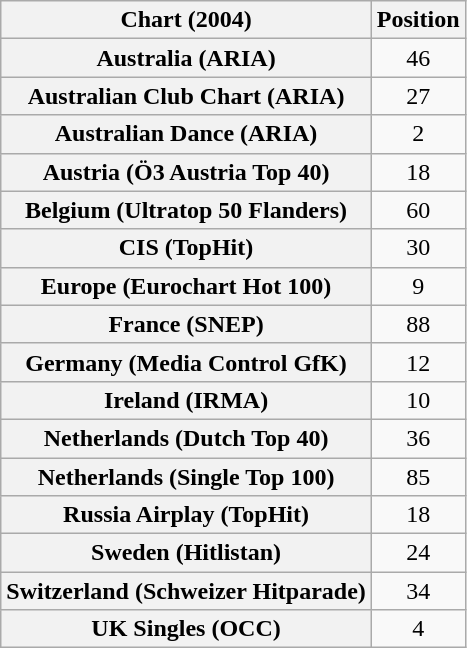<table class="wikitable sortable plainrowheaders" style="text-align:center">
<tr>
<th>Chart (2004)</th>
<th>Position</th>
</tr>
<tr>
<th scope="row">Australia (ARIA)</th>
<td>46</td>
</tr>
<tr>
<th scope="row">Australian Club Chart (ARIA)</th>
<td>27</td>
</tr>
<tr>
<th scope="row">Australian Dance (ARIA)</th>
<td>2</td>
</tr>
<tr>
<th scope="row">Austria (Ö3 Austria Top 40)</th>
<td>18</td>
</tr>
<tr>
<th scope="row">Belgium (Ultratop 50 Flanders)</th>
<td>60</td>
</tr>
<tr>
<th scope="row">CIS (TopHit)</th>
<td>30</td>
</tr>
<tr>
<th scope="row">Europe (Eurochart Hot 100)</th>
<td>9</td>
</tr>
<tr>
<th scope="row">France (SNEP)</th>
<td>88</td>
</tr>
<tr>
<th scope="row">Germany (Media Control GfK)</th>
<td>12</td>
</tr>
<tr>
<th scope="row">Ireland (IRMA)</th>
<td>10</td>
</tr>
<tr>
<th scope="row">Netherlands (Dutch Top 40)</th>
<td>36</td>
</tr>
<tr>
<th scope="row">Netherlands (Single Top 100)</th>
<td>85</td>
</tr>
<tr>
<th scope="row">Russia Airplay (TopHit)</th>
<td>18</td>
</tr>
<tr>
<th scope="row">Sweden (Hitlistan)</th>
<td>24</td>
</tr>
<tr>
<th scope="row">Switzerland (Schweizer Hitparade)</th>
<td>34</td>
</tr>
<tr>
<th scope="row">UK Singles (OCC)</th>
<td>4</td>
</tr>
</table>
